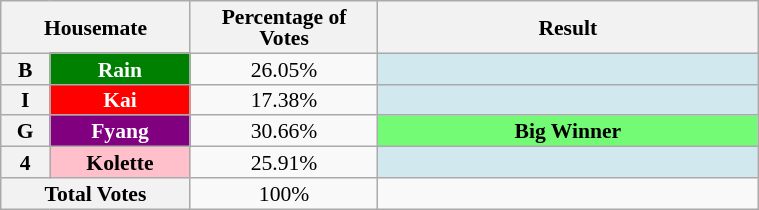<table class="wikitable" style="text-align:center; font-size:90%; line-height:14px;" width="40%">
<tr>
<th width="10%" colspan = "2">Housemate</th>
<th width="10%">Percentage of Votes</th>
<th width="25%">Result</th>
</tr>
<tr>
<th>B</th>
<th style="background: green; color:white;">Rain</th>
<td>26.05%</td>
<td style="background:#D1E8EF;"><strong></strong></td>
</tr>
<tr>
<th>I</th>
<th style="background: red; color:white;">Kai</th>
<td>17.38%</td>
<td style="background:#D1E8EF;"><strong></strong></td>
</tr>
<tr>
<th>G</th>
<th style="background: purple; color:white;">Fyang</th>
<td>30.66%</td>
<td style="background:#73FB76;"><strong>Big Winner</strong></td>
</tr>
<tr>
<th>4</th>
<th style="background: pink;">Kolette</th>
<td>25.91%</td>
<td style="background:#D1E8EF;"><strong></strong></td>
</tr>
<tr>
<th colspan=2>Total Votes</th>
<td>100%</td>
<td></td>
</tr>
</table>
